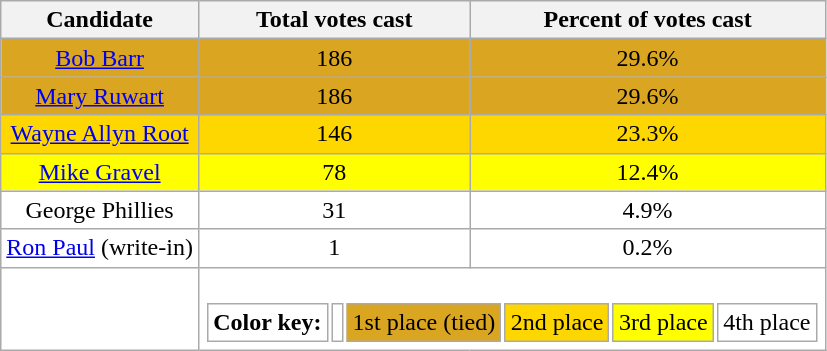<table class="wikitable" style="text-align:center;">
<tr>
<th>Candidate</th>
<th>Total votes cast</th>
<th>Percent of votes cast</th>
</tr>
<tr style="background:Goldenrod;">
<td><a href='#'>Bob Barr</a></td>
<td style="background:Goldenrod;">186</td>
<td>29.6%</td>
</tr>
<tr style="background:Goldenrod;">
<td><a href='#'>Mary Ruwart</a></td>
<td style="background:Goldenrod;">186</td>
<td>29.6%</td>
</tr>
<tr style="background:Gold;">
<td><a href='#'>Wayne Allyn Root</a></td>
<td style="background:Gold;">146</td>
<td>23.3%</td>
</tr>
<tr style="background:Yellow;">
<td><a href='#'>Mike Gravel</a></td>
<td style="background:Yellow;">78</td>
<td>12.4%</td>
</tr>
<tr style="background:White;">
<td>George Phillies</td>
<td style="background:White;">31</td>
<td>4.9%</td>
</tr>
<tr style="background:White;">
<td><a href='#'>Ron Paul</a> (write-in)</td>
<td style="background:White;">1</td>
<td>0.2%</td>
</tr>
<tr style="background:#fff;">
<td></td>
<td colspan="5"><br><table style="float:left;">
<tr>
<td><strong>Color key:</strong></td>
<td></td>
<td style="background:Goldenrod;">1st place (tied)</td>
<td style="background:Gold;">2nd place</td>
<td style="background:Yellow;">3rd place</td>
<td style="background:White;">4th place</td>
</tr>
</table>
</td>
</tr>
</table>
